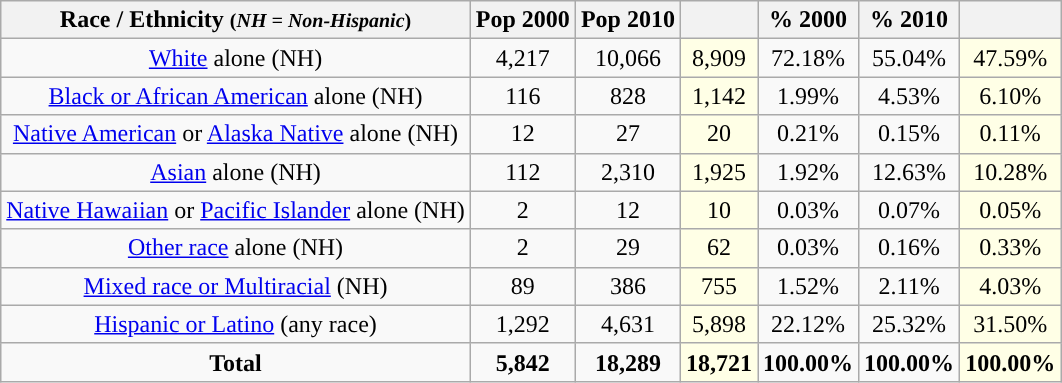<table class="wikitable" style="text-align:center;">
<tr>
<th>Race / Ethnicity <small>(<em>NH = Non-Hispanic</em>)</small></th>
<th>Pop 2000</th>
<th>Pop 2010</th>
<th></th>
<th>% 2000</th>
<th>% 2010</th>
<th></th>
</tr>
<tr>
<td><a href='#'>White</a> alone (NH)</td>
<td>4,217</td>
<td>10,066</td>
<td style='background: #ffffe6;'>8,909</td>
<td>72.18%</td>
<td>55.04%</td>
<td style='background: #ffffe6;'>47.59%</td>
</tr>
<tr>
<td><a href='#'>Black or African American</a> alone (NH)</td>
<td>116</td>
<td>828</td>
<td style='background: #ffffe6;'>1,142</td>
<td>1.99%</td>
<td>4.53%</td>
<td style='background: #ffffe6;'>6.10%</td>
</tr>
<tr>
<td><a href='#'>Native American</a> or <a href='#'>Alaska Native</a> alone (NH)</td>
<td>12</td>
<td>27</td>
<td style='background: #ffffe6;'>20</td>
<td>0.21%</td>
<td>0.15%</td>
<td style='background: #ffffe6;'>0.11%</td>
</tr>
<tr>
<td><a href='#'>Asian</a> alone (NH)</td>
<td>112</td>
<td>2,310</td>
<td style='background: #ffffe6;'>1,925</td>
<td>1.92%</td>
<td>12.63%</td>
<td style='background: #ffffe6;'>10.28%</td>
</tr>
<tr>
<td><a href='#'>Native Hawaiian</a> or <a href='#'>Pacific Islander</a> alone (NH)</td>
<td>2</td>
<td>12</td>
<td style='background: #ffffe6;'>10</td>
<td>0.03%</td>
<td>0.07%</td>
<td style='background: #ffffe6;'>0.05%</td>
</tr>
<tr>
<td><a href='#'>Other race</a> alone (NH)</td>
<td>2</td>
<td>29</td>
<td style='background: #ffffe6;'>62</td>
<td>0.03%</td>
<td>0.16%</td>
<td style='background: #ffffe6;'>0.33%</td>
</tr>
<tr>
<td><a href='#'>Mixed race or Multiracial</a> (NH)</td>
<td>89</td>
<td>386</td>
<td style='background: #ffffe6;'>755</td>
<td>1.52%</td>
<td>2.11%</td>
<td style='background: #ffffe6;'>4.03%</td>
</tr>
<tr>
<td><a href='#'>Hispanic or Latino</a> (any race)</td>
<td>1,292</td>
<td>4,631</td>
<td style='background: #ffffe6;'>5,898</td>
<td>22.12%</td>
<td>25.32%</td>
<td style='background: #ffffe6;'>31.50%</td>
</tr>
<tr>
<td><strong>Total</strong></td>
<td><strong>5,842</strong></td>
<td><strong>18,289</strong></td>
<td style='background: #ffffe6;'><strong>18,721</strong></td>
<td><strong>100.00%</strong></td>
<td><strong>100.00%</strong></td>
<td style='background: #ffffe6;'><strong>100.00%</strong></td>
</tr>
</table>
